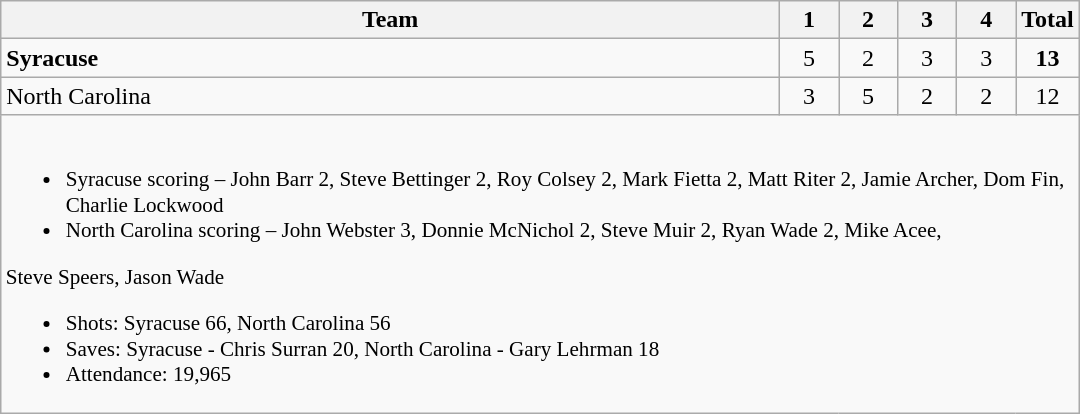<table class="wikitable" style="text-align:center; max-width:45em">
<tr>
<th>Team</th>
<th style="width:2em">1</th>
<th style="width:2em">2</th>
<th style="width:2em">3</th>
<th style="width:2em">4</th>
<th style="width:2em">Total</th>
</tr>
<tr>
<td style="text-align:left"><strong>Syracuse</strong></td>
<td>5</td>
<td>2</td>
<td>3</td>
<td>3</td>
<td><strong>13</strong></td>
</tr>
<tr>
<td style="text-align:left">North Carolina</td>
<td>3</td>
<td>5</td>
<td>2</td>
<td>2</td>
<td>12</td>
</tr>
<tr>
<td colspan=10 style="text-align:left; font-size:88%;"><br><ul><li>Syracuse scoring – John Barr 2, Steve Bettinger 2, Roy Colsey 2, Mark Fietta 2, Matt Riter 2, Jamie Archer, Dom Fin, Charlie Lockwood</li><li>North Carolina scoring – John Webster 3, Donnie McNichol 2, Steve Muir 2, Ryan Wade 2, Mike Acee,</li></ul>Steve Speers, Jason Wade<ul><li>Shots: Syracuse 66, North Carolina 56</li><li>Saves: Syracuse - Chris Surran 20, North Carolina - Gary Lehrman 18</li><li>Attendance: 19,965</li></ul></td>
</tr>
</table>
